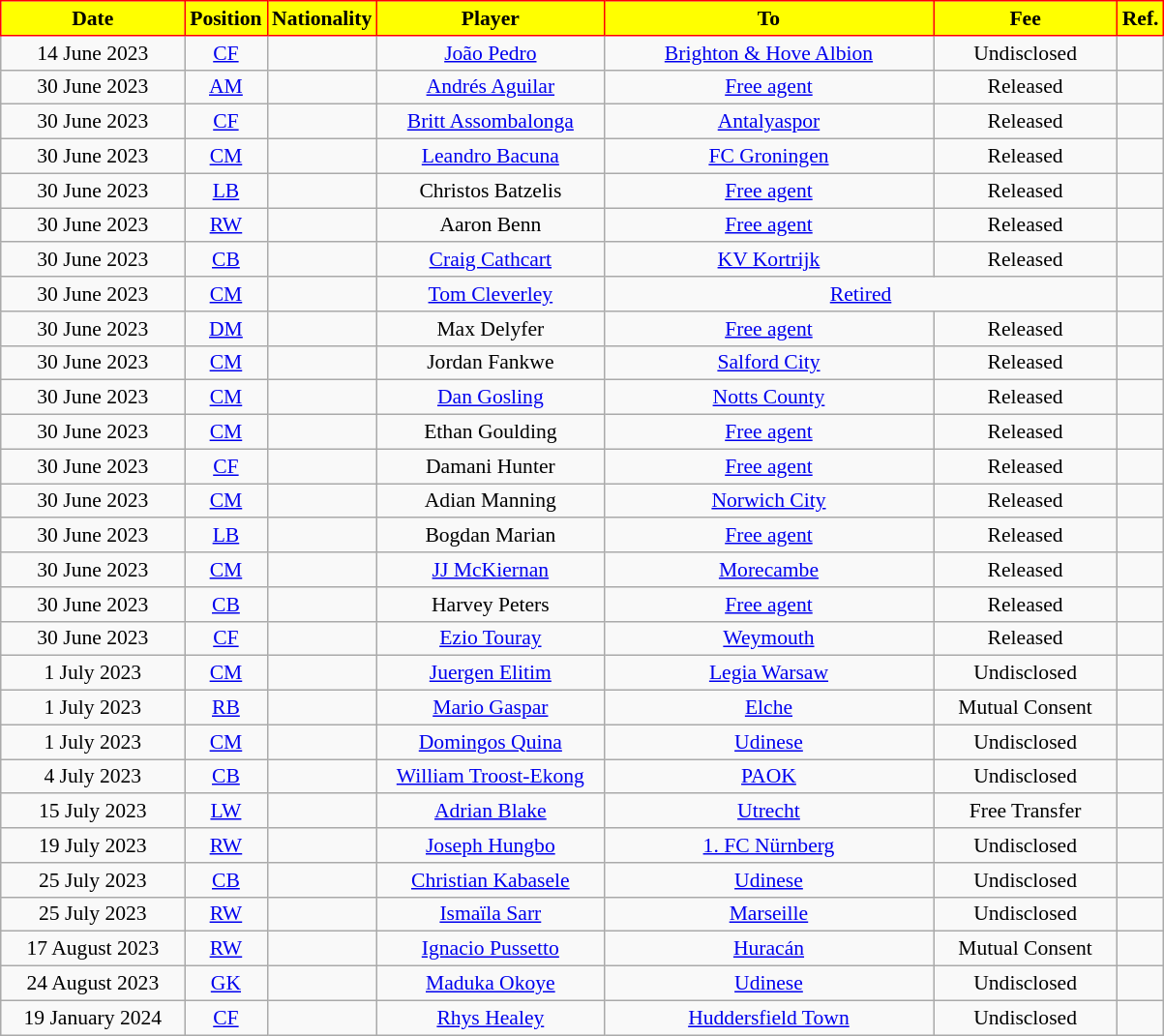<table class="wikitable" style="text-align:center; font-size:90%; ">
<tr>
<th style="background:#FFFF00; color:black; border:1px solid red; width:120px;">Date</th>
<th style="background:#FFFF00; color:black; border:1px solid red; width:50px;">Position</th>
<th style="background:#FFFF00; color:black; border:1px solid red; width:50px;">Nationality</th>
<th style="background:#FFFF00; color:black; border:1px solid red; width:150px;">Player</th>
<th style="background:#FFFF00; color:black; border:1px solid red; width:220px;">To</th>
<th style="background:#FFFF00; color:black; border:1px solid red; width:120px;">Fee</th>
<th style="background:#FFFF00; color:black; border:1px solid red; width:25px;">Ref.</th>
</tr>
<tr>
<td>14 June 2023</td>
<td><a href='#'>CF</a></td>
<td></td>
<td><a href='#'>João Pedro</a></td>
<td> <a href='#'>Brighton & Hove Albion</a></td>
<td>Undisclosed</td>
<td></td>
</tr>
<tr>
<td>30 June 2023</td>
<td><a href='#'>AM</a></td>
<td></td>
<td><a href='#'>Andrés Aguilar</a></td>
<td> <a href='#'>Free agent</a></td>
<td>Released</td>
<td></td>
</tr>
<tr>
<td>30 June 2023</td>
<td><a href='#'>CF</a></td>
<td></td>
<td><a href='#'>Britt Assombalonga</a></td>
<td> <a href='#'>Antalyaspor</a></td>
<td>Released</td>
<td></td>
</tr>
<tr>
<td>30 June 2023</td>
<td><a href='#'>CM</a></td>
<td></td>
<td><a href='#'>Leandro Bacuna</a></td>
<td> <a href='#'>FC Groningen</a></td>
<td>Released</td>
<td></td>
</tr>
<tr>
<td>30 June 2023</td>
<td><a href='#'>LB</a></td>
<td></td>
<td>Christos Batzelis</td>
<td> <a href='#'>Free agent</a></td>
<td>Released</td>
<td></td>
</tr>
<tr>
<td>30 June 2023</td>
<td><a href='#'>RW</a></td>
<td></td>
<td>Aaron Benn</td>
<td> <a href='#'>Free agent</a></td>
<td>Released</td>
<td></td>
</tr>
<tr>
<td>30 June 2023</td>
<td><a href='#'>CB</a></td>
<td></td>
<td><a href='#'>Craig Cathcart</a></td>
<td> <a href='#'>KV Kortrijk</a></td>
<td>Released</td>
<td></td>
</tr>
<tr>
<td>30 June 2023</td>
<td><a href='#'>CM</a></td>
<td></td>
<td><a href='#'>Tom Cleverley</a></td>
<td colspan="2"><a href='#'>Retired</a></td>
<td></td>
</tr>
<tr>
<td>30 June 2023</td>
<td><a href='#'>DM</a></td>
<td></td>
<td>Max Delyfer</td>
<td> <a href='#'>Free agent</a></td>
<td>Released</td>
<td></td>
</tr>
<tr>
<td>30 June 2023</td>
<td><a href='#'>CM</a></td>
<td></td>
<td>Jordan Fankwe</td>
<td> <a href='#'>Salford City</a></td>
<td>Released</td>
<td></td>
</tr>
<tr>
<td>30 June 2023</td>
<td><a href='#'>CM</a></td>
<td></td>
<td><a href='#'>Dan Gosling</a></td>
<td> <a href='#'>Notts County</a></td>
<td>Released</td>
<td></td>
</tr>
<tr>
<td>30 June 2023</td>
<td><a href='#'>CM</a></td>
<td></td>
<td>Ethan Goulding</td>
<td> <a href='#'>Free agent</a></td>
<td>Released</td>
<td></td>
</tr>
<tr>
<td>30 June 2023</td>
<td><a href='#'>CF</a></td>
<td></td>
<td>Damani Hunter</td>
<td> <a href='#'>Free agent</a></td>
<td>Released</td>
<td></td>
</tr>
<tr>
<td>30 June 2023</td>
<td><a href='#'>CM</a></td>
<td></td>
<td>Adian Manning</td>
<td> <a href='#'>Norwich City</a></td>
<td>Released</td>
<td></td>
</tr>
<tr>
<td>30 June 2023</td>
<td><a href='#'>LB</a></td>
<td></td>
<td>Bogdan Marian</td>
<td> <a href='#'>Free agent</a></td>
<td>Released</td>
<td></td>
</tr>
<tr>
<td>30 June 2023</td>
<td><a href='#'>CM</a></td>
<td></td>
<td><a href='#'>JJ McKiernan</a></td>
<td> <a href='#'>Morecambe</a></td>
<td>Released</td>
<td></td>
</tr>
<tr>
<td>30 June 2023</td>
<td><a href='#'>CB</a></td>
<td></td>
<td>Harvey Peters</td>
<td> <a href='#'>Free agent</a></td>
<td>Released</td>
<td></td>
</tr>
<tr>
<td>30 June 2023</td>
<td><a href='#'>CF</a></td>
<td></td>
<td><a href='#'>Ezio Touray</a></td>
<td> <a href='#'>Weymouth</a></td>
<td>Released</td>
<td></td>
</tr>
<tr>
<td>1 July 2023</td>
<td><a href='#'>CM</a></td>
<td></td>
<td><a href='#'>Juergen Elitim</a></td>
<td> <a href='#'>Legia Warsaw</a></td>
<td>Undisclosed</td>
<td></td>
</tr>
<tr>
<td>1 July 2023</td>
<td><a href='#'>RB</a></td>
<td></td>
<td><a href='#'>Mario Gaspar</a></td>
<td> <a href='#'>Elche</a></td>
<td>Mutual Consent</td>
<td></td>
</tr>
<tr>
<td>1 July 2023</td>
<td><a href='#'>CM</a></td>
<td></td>
<td><a href='#'>Domingos Quina</a></td>
<td> <a href='#'>Udinese</a></td>
<td>Undisclosed</td>
<td></td>
</tr>
<tr>
<td>4 July 2023</td>
<td><a href='#'>CB</a></td>
<td></td>
<td><a href='#'>William Troost-Ekong</a></td>
<td> <a href='#'>PAOK</a></td>
<td>Undisclosed</td>
<td></td>
</tr>
<tr>
<td>15 July 2023</td>
<td><a href='#'>LW</a></td>
<td></td>
<td><a href='#'>Adrian Blake</a></td>
<td> <a href='#'>Utrecht</a></td>
<td>Free Transfer</td>
<td></td>
</tr>
<tr>
<td>19 July 2023</td>
<td><a href='#'>RW</a></td>
<td></td>
<td><a href='#'>Joseph Hungbo</a></td>
<td> <a href='#'>1. FC Nürnberg</a></td>
<td>Undisclosed</td>
<td></td>
</tr>
<tr>
<td>25 July 2023</td>
<td><a href='#'>CB</a></td>
<td></td>
<td><a href='#'>Christian Kabasele</a></td>
<td> <a href='#'>Udinese</a></td>
<td>Undisclosed</td>
<td></td>
</tr>
<tr>
<td>25 July 2023</td>
<td><a href='#'>RW</a></td>
<td></td>
<td><a href='#'>Ismaïla Sarr</a></td>
<td> <a href='#'>Marseille</a></td>
<td>Undisclosed</td>
<td></td>
</tr>
<tr>
<td>17 August 2023</td>
<td><a href='#'>RW</a></td>
<td></td>
<td><a href='#'>Ignacio Pussetto</a></td>
<td> <a href='#'>Huracán</a></td>
<td>Mutual Consent</td>
<td></td>
</tr>
<tr>
<td>24 August 2023</td>
<td><a href='#'>GK</a></td>
<td></td>
<td><a href='#'>Maduka Okoye</a></td>
<td> <a href='#'>Udinese</a></td>
<td>Undisclosed</td>
<td></td>
</tr>
<tr>
<td>19 January 2024</td>
<td><a href='#'>CF</a></td>
<td></td>
<td><a href='#'>Rhys Healey</a></td>
<td> <a href='#'>Huddersfield Town</a></td>
<td>Undisclosed</td>
<td></td>
</tr>
</table>
